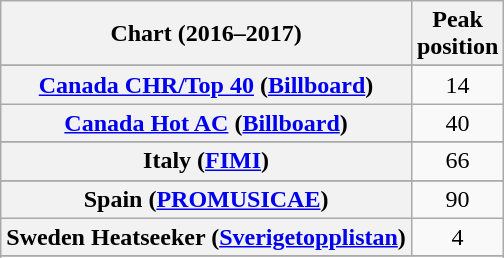<table class="wikitable sortable plainrowheaders" style="text-align:center">
<tr>
<th scope="col">Chart (2016–2017)</th>
<th scope="col">Peak<br> position</th>
</tr>
<tr>
</tr>
<tr>
</tr>
<tr>
</tr>
<tr>
</tr>
<tr>
<th scope="row"><a href='#'>Canada CHR/Top 40</a> (<a href='#'>Billboard</a>)</th>
<td>14</td>
</tr>
<tr>
<th scope="row"><a href='#'>Canada Hot AC</a> (<a href='#'>Billboard</a>)</th>
<td>40</td>
</tr>
<tr>
</tr>
<tr>
</tr>
<tr>
</tr>
<tr>
</tr>
<tr>
<th scope="row">Italy (<a href='#'>FIMI</a>)</th>
<td>66</td>
</tr>
<tr>
</tr>
<tr>
</tr>
<tr>
</tr>
<tr>
</tr>
<tr>
</tr>
<tr>
</tr>
<tr>
</tr>
<tr>
</tr>
<tr>
<th scope="row">Spain (<a href='#'>PROMUSICAE</a>)</th>
<td>90</td>
</tr>
<tr>
<th scope="row">Sweden Heatseeker (<a href='#'>Sverigetopplistan</a>)</th>
<td>4</td>
</tr>
<tr>
</tr>
<tr>
</tr>
<tr>
</tr>
<tr>
</tr>
<tr>
</tr>
<tr>
</tr>
<tr>
</tr>
</table>
